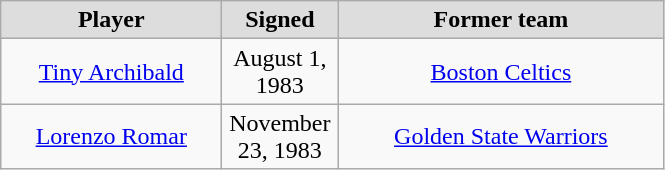<table class="wikitable" style="text-align: center">
<tr style="text-align:center; background:#ddd;">
<td style="width:140px"><strong>Player</strong></td>
<td style="width:70px"><strong>Signed</strong></td>
<td style="width:210px"><strong>Former team</strong></td>
</tr>
<tr>
<td><a href='#'>Tiny Archibald</a></td>
<td>August 1, 1983</td>
<td><a href='#'>Boston Celtics</a></td>
</tr>
<tr>
<td><a href='#'>Lorenzo Romar</a></td>
<td>November 23, 1983</td>
<td><a href='#'>Golden State Warriors</a></td>
</tr>
</table>
